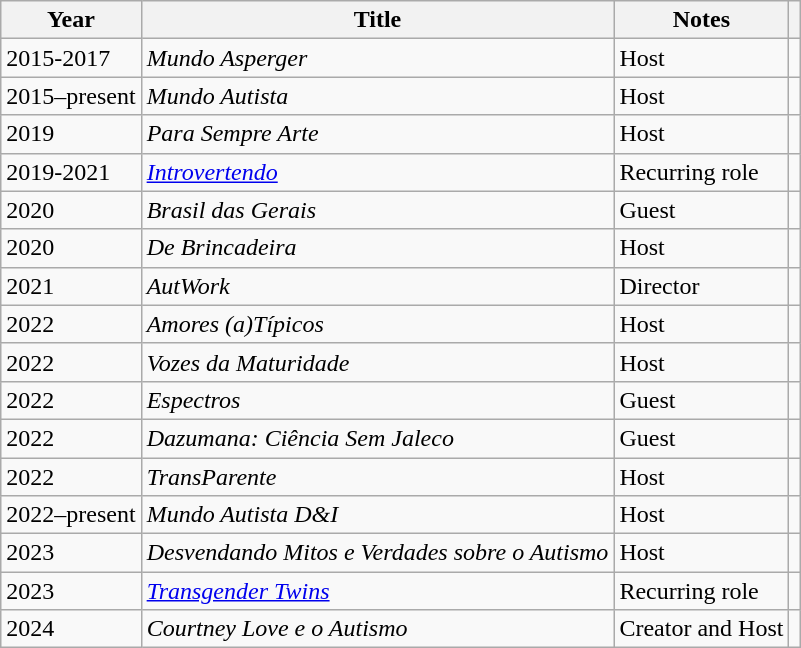<table class="wikitable sortable">
<tr>
<th scope="col">Year</th>
<th scope="col">Title</th>
<th scope="col">Notes</th>
<th scope="col" class="unsortable"></th>
</tr>
<tr>
<td>2015-2017</td>
<td><em>Mundo Asperger</em></td>
<td>Host</td>
<td></td>
</tr>
<tr>
<td>2015–present</td>
<td><em>Mundo Autista</em></td>
<td>Host</td>
<td></td>
</tr>
<tr>
<td>2019</td>
<td><em>Para Sempre Arte</em></td>
<td>Host</td>
<td></td>
</tr>
<tr>
<td>2019-2021</td>
<td><em><a href='#'>Introvertendo</a></em></td>
<td>Recurring role</td>
<td></td>
</tr>
<tr>
<td>2020</td>
<td><em>Brasil das Gerais</em></td>
<td>Guest</td>
<td></td>
</tr>
<tr>
<td>2020</td>
<td><em>De Brincadeira</em></td>
<td>Host</td>
<td></td>
</tr>
<tr>
<td>2021</td>
<td><em>AutWork</em></td>
<td>Director</td>
<td></td>
</tr>
<tr>
<td>2022</td>
<td><em>Amores (a)Típicos</em></td>
<td>Host</td>
<td></td>
</tr>
<tr>
<td>2022</td>
<td><em>Vozes da Maturidade</em></td>
<td>Host</td>
<td></td>
</tr>
<tr>
<td>2022</td>
<td><em>Espectros</em></td>
<td>Guest</td>
<td></td>
</tr>
<tr>
<td>2022</td>
<td><em>Dazumana: Ciência Sem Jaleco</em></td>
<td>Guest</td>
<td></td>
</tr>
<tr>
<td>2022</td>
<td><em>TransParente</em></td>
<td>Host</td>
<td></td>
</tr>
<tr>
<td>2022–present</td>
<td><em>Mundo Autista D&I</em></td>
<td>Host</td>
<td></td>
</tr>
<tr>
<td>2023</td>
<td><em>Desvendando Mitos e Verdades sobre o Autismo</em></td>
<td>Host</td>
<td></td>
</tr>
<tr>
<td>2023</td>
<td><em><a href='#'>Transgender Twins</a></em></td>
<td>Recurring role</td>
<td></td>
</tr>
<tr>
<td>2024</td>
<td><em>Courtney Love e o Autismo</em></td>
<td>Creator and Host</td>
<td></td>
</tr>
</table>
